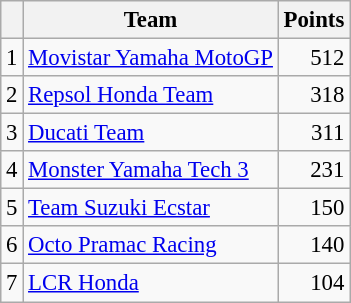<table class="wikitable" style="font-size: 95%;">
<tr>
<th></th>
<th>Team</th>
<th>Points</th>
</tr>
<tr>
<td align=center>1</td>
<td> <a href='#'>Movistar Yamaha MotoGP</a></td>
<td align=right>512</td>
</tr>
<tr>
<td align=center>2</td>
<td> <a href='#'>Repsol Honda Team</a></td>
<td align=right>318</td>
</tr>
<tr>
<td align=center>3</td>
<td> <a href='#'>Ducati Team</a></td>
<td align=right>311</td>
</tr>
<tr>
<td align=center>4</td>
<td> <a href='#'>Monster Yamaha Tech 3</a></td>
<td align=right>231</td>
</tr>
<tr>
<td align=center>5</td>
<td> <a href='#'>Team Suzuki Ecstar</a></td>
<td align=right>150</td>
</tr>
<tr>
<td align=center>6</td>
<td> <a href='#'>Octo Pramac Racing</a></td>
<td align=right>140</td>
</tr>
<tr>
<td align=center>7</td>
<td> <a href='#'>LCR Honda</a></td>
<td align=right>104</td>
</tr>
</table>
